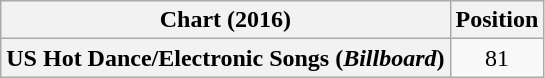<table class="wikitable plainrowheaders" style="text-align:center">
<tr>
<th scope="col">Chart (2016)</th>
<th scope="col">Position</th>
</tr>
<tr>
<th scope="row">US Hot Dance/Electronic Songs (<em>Billboard</em>)</th>
<td>81</td>
</tr>
</table>
